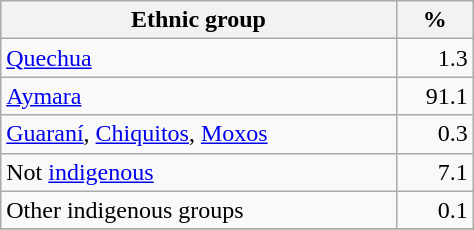<table class="wikitable" border="1" style="width:25%;" border="1">
<tr bgcolor=#EFEFEF>
<th><strong>Ethnic group</strong></th>
<th><strong>%</strong></th>
</tr>
<tr>
<td><a href='#'>Quechua</a></td>
<td align="right">1.3</td>
</tr>
<tr>
<td><a href='#'>Aymara</a></td>
<td align="right">91.1</td>
</tr>
<tr>
<td><a href='#'>Guaraní</a>, <a href='#'>Chiquitos</a>, <a href='#'>Moxos</a></td>
<td align="right">0.3</td>
</tr>
<tr>
<td>Not <a href='#'>indigenous</a></td>
<td align="right">7.1</td>
</tr>
<tr>
<td>Other indigenous groups</td>
<td align="right">0.1</td>
</tr>
<tr>
</tr>
</table>
